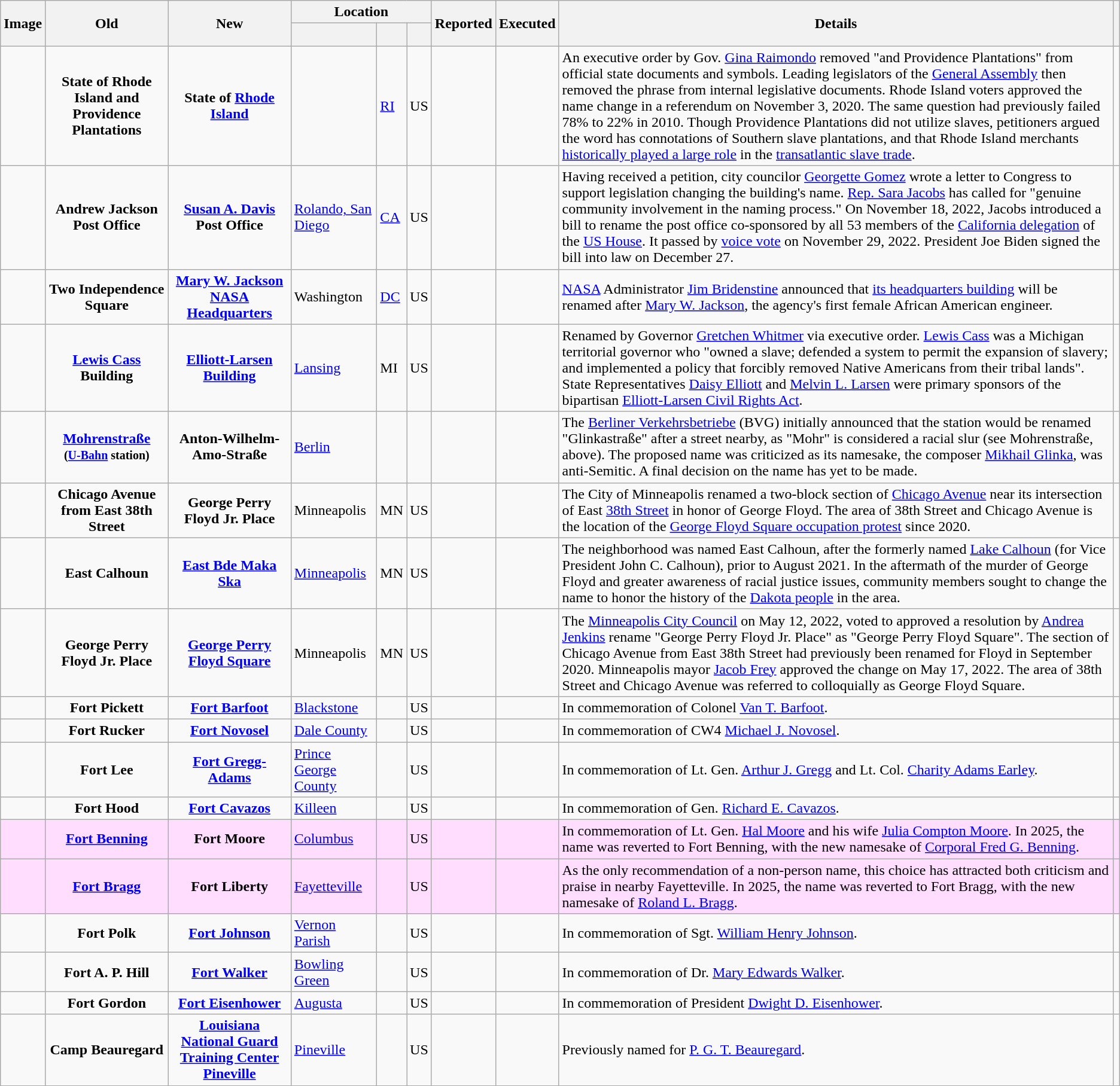<table class="wikitable sortable sort-under" style="text-align:left">
<tr>
<th class="unsortable" rowspan=2>Image</th>
<th rowspan=2>Old</th>
<th rowspan=2>New</th>
<th colspan=3>Location</th>
<th rowspan=2>Reported </th>
<th rowspan=2>Executed</th>
<th class="unsortable" rowspan=2>Details</th>
<th class="unsortable" rowspan=2></th>
</tr>
<tr>
<th>  </th>
<th>  </th>
<th>  </th>
</tr>
<tr>
<td></td>
<td style="text-align: center"><strong>State of Rhode Island and Providence Plantations</strong></td>
<td style="text-align: center"><strong>State of <a href='#'>Rhode Island</a></strong></td>
<td></td>
<td data-sort-value="US-RI"><a href='#'>RI</a></td>
<td>US</td>
<td></td>
<td></td>
<td>An executive order by Gov. <a href='#'>Gina Raimondo</a> removed "and Providence Plantations" from official state documents and symbols. Leading legislators of the <a href='#'>General Assembly</a> then removed the phrase from internal legislative documents. Rhode Island voters approved the name change in a referendum on November 3, 2020. The same question had previously failed 78% to 22% in 2010. Though Providence Plantations did not utilize slaves, petitioners argued the word has connotations of Southern slave plantations, and that Rhode Island merchants <a href='#'>historically played a large role</a> in the <a href='#'>transatlantic slave trade</a>.</td>
<td><br><br><br></td>
</tr>
<tr>
<td></td>
<td style="text-align: center"><strong>Andrew Jackson Post Office</strong></td>
<td style="text-align: center"><strong><a href='#'>Susan A. Davis</a> Post Office</strong></td>
<td><a href='#'>Rolando, San Diego</a></td>
<td data-sort-value="US-CA"><a href='#'>CA</a></td>
<td>US</td>
<td></td>
<td></td>
<td>Having received a petition, city councilor <a href='#'>Georgette Gomez</a> wrote a letter to Congress to support legislation changing the building's name. <a href='#'>Rep. Sara Jacobs</a> has called for "genuine community involvement in the naming process." On November 18, 2022, Jacobs introduced a bill to rename the post office co-sponsored by all 53 members of the <a href='#'>California delegation</a> of the <a href='#'>US House</a>. It passed by <a href='#'>voice vote</a> on November 29, 2022. President Joe Biden signed the bill into law on December 27.</td>
<td><br><br><br><br><br></td>
</tr>
<tr>
<td></td>
<td style="text-align: center"><strong>Two Independence Square</strong></td>
<td style="text-align: center"><strong><a href='#'>Mary W. Jackson NASA Headquarters</a></strong></td>
<td>Washington</td>
<td data-sort-value="US-DC"><a href='#'>DC</a></td>
<td>US</td>
<td></td>
<td></td>
<td><a href='#'>NASA</a> Administrator <a href='#'>Jim Bridenstine</a> announced that <a href='#'>its headquarters building</a> will be renamed after <a href='#'>Mary W. Jackson</a>, the agency's first female African American engineer.</td>
<td><br><br><br></td>
</tr>
<tr>
<td></td>
<td style="text-align: center"><strong><a href='#'>Lewis Cass</a> Building</strong></td>
<td style="text-align: center"><strong><a href='#'>Elliott-Larsen Building</a></strong></td>
<td><a href='#'>Lansing</a></td>
<td data-sort-value="US-MI">MI</td>
<td>US</td>
<td></td>
<td></td>
<td>Renamed by Governor <a href='#'>Gretchen Whitmer</a> via executive order. <a href='#'>Lewis Cass</a> was a Michigan territorial governor who "owned a slave; defended a system to permit the expansion of slavery; and implemented a policy that forcibly removed Native Americans from their tribal lands". State Representatives <a href='#'>Daisy Elliott</a> and <a href='#'>Melvin L. Larsen</a> were primary sponsors of the bipartisan <a href='#'>Elliott-Larsen Civil Rights Act</a>.</td>
<td><br><br></td>
</tr>
<tr>
<td></td>
<td style="text-align: center"><strong><a href='#'>Mohrenstraße</a><br><small>(<a href='#'>U-Bahn</a> station)</small></strong></td>
<td style="text-align: center"><strong>Anton-Wilhelm-Amo-Straße</strong></td>
<td><a href='#'>Berlin</a></td>
<td data-sort-value="DE-BE"></td>
<td></td>
<td></td>
<td></td>
<td>The <a href='#'>Berliner Verkehrsbetriebe</a> (BVG) initially announced that the station would be renamed "Glinkastraße" after a street nearby, as "Mohr" is considered a racial slur (see Mohrenstraße, above). The proposed name was criticized as its namesake, the composer <a href='#'>Mikhail Glinka</a>, was anti-Semitic. A final decision on the name has yet to be made.</td>
<td><br></td>
</tr>
<tr>
<td></td>
<td style="text-align: center"><strong>Chicago Avenue from East 38th Street</strong></td>
<td style="text-align: center"><strong>George Perry Floyd Jr. Place</strong></td>
<td>Minneapolis</td>
<td>MN</td>
<td>US</td>
<td></td>
<td></td>
<td>The City of Minneapolis renamed a two-block section of <a href='#'>Chicago Avenue</a> near its intersection of East <a href='#'>38th Street</a> in honor of George Floyd. The area of 38th Street and Chicago Avenue is the location of the <a href='#'>George Floyd Square occupation protest</a> since 2020.</td>
<td><br><br></td>
</tr>
<tr>
<td></td>
<td style="text-align: center"><strong>East Calhoun</strong></td>
<td style="text-align: center"><strong><a href='#'>East Bde Maka Ska</a></strong></td>
<td><a href='#'>Minneapolis</a></td>
<td>MN</td>
<td>US</td>
<td></td>
<td></td>
<td>The neighborhood was named East Calhoun, after the formerly named <a href='#'>Lake Calhoun</a> (for Vice President John C. Calhoun), prior to August 2021. In the aftermath of the murder of George Floyd and greater awareness of racial justice issues, community members sought to change the name to honor the history of the <a href='#'>Dakota people</a> in the area.</td>
<td><br><br></td>
</tr>
<tr>
<td></td>
<td style="text-align: center"><strong>George Perry Floyd Jr. Place</strong></td>
<td style="text-align: center"><strong><a href='#'>George Perry Floyd Square</a></strong></td>
<td>Minneapolis</td>
<td>MN</td>
<td>US</td>
<td></td>
<td></td>
<td>The <a href='#'>Minneapolis City Council</a> on May 12, 2022, voted to approved a resolution by <a href='#'>Andrea Jenkins</a> rename "George Perry Floyd Jr. Place" as "George Perry Floyd Square". The section of Chicago Avenue from East 38th Street had previously been renamed for Floyd in September 2020. Minneapolis mayor <a href='#'>Jacob Frey</a> approved the change on May 17, 2022. The area of 38th Street and Chicago Avenue was referred to colloquially as George Floyd Square.</td>
<td><br></td>
</tr>
<tr>
<td></td>
<td style="text-align: center"><strong>Fort Pickett</strong></td>
<td style="text-align: center"><strong><a href='#'>Fort Barfoot</a></strong></td>
<td><a href='#'>Blackstone</a></td>
<td></td>
<td>US</td>
<td></td>
<td></td>
<td>In commemoration of Colonel <a href='#'>Van T. Barfoot</a>.</td>
<td></td>
</tr>
<tr>
<td></td>
<td style="text-align: center"><strong>Fort Rucker</strong></td>
<td style="text-align: center"><strong><a href='#'>Fort Novosel</a></strong></td>
<td><a href='#'>Dale County</a></td>
<td></td>
<td>US</td>
<td></td>
<td></td>
<td>In commemoration of CW4 <a href='#'>Michael J. Novosel</a>.</td>
<td></td>
</tr>
<tr>
<td></td>
<td style="text-align: center"><strong>Fort Lee</strong></td>
<td style="text-align: center"><strong><a href='#'>Fort Gregg-Adams</a></strong></td>
<td><a href='#'>Prince George County</a></td>
<td></td>
<td>US</td>
<td></td>
<td></td>
<td>In commemoration of Lt. Gen. <a href='#'>Arthur J. Gregg</a> and Lt. Col. <a href='#'>Charity Adams Earley</a>.</td>
<td></td>
</tr>
<tr>
<td></td>
<td style="text-align: center"><strong>Fort Hood</strong></td>
<td style="text-align: center"><strong><a href='#'>Fort Cavazos</a></strong></td>
<td><a href='#'>Killeen</a></td>
<td></td>
<td>US</td>
<td></td>
<td></td>
<td>In commemoration of Gen. <a href='#'>Richard E. Cavazos</a>.</td>
<td></td>
</tr>
<tr style="background:#fdf;">
<td></td>
<td style="text-align: center"><strong><a href='#'>Fort Benning</a></strong></td>
<td style="text-align: center"><strong>Fort Moore</strong></td>
<td><a href='#'>Columbus</a></td>
<td></td>
<td>US</td>
<td></td>
<td></td>
<td>In commemoration of Lt. Gen. <a href='#'>Hal Moore</a> and his wife <a href='#'>Julia Compton Moore</a>. In 2025, the name was reverted to Fort Benning, with the new namesake of <a href='#'>Corporal Fred G. Benning</a>.</td>
<td><br></td>
</tr>
<tr style="background:#fdf;">
<td></td>
<td style="text-align: center"><strong><a href='#'>Fort Bragg</a></strong></td>
<td style="text-align: center"><strong>Fort Liberty</strong></td>
<td><a href='#'>Fayetteville</a></td>
<td></td>
<td>US</td>
<td></td>
<td></td>
<td>As the only recommendation of a non-person name, this choice has attracted both criticism and praise in nearby Fayetteville. In 2025, the name was reverted to Fort Bragg, with the new namesake of <a href='#'>Roland L. Bragg</a>.</td>
<td><br><br><br></td>
</tr>
<tr>
<td></td>
<td style="text-align: center"><strong>Fort Polk</strong></td>
<td style="text-align: center"><strong><a href='#'>Fort Johnson</a></strong></td>
<td><a href='#'>Vernon Parish</a></td>
<td></td>
<td>US</td>
<td></td>
<td></td>
<td>In commemoration of Sgt. <a href='#'>William Henry Johnson</a>.</td>
<td></td>
</tr>
<tr>
<td></td>
<td style="text-align: center"><strong>Fort A. P. Hill</strong></td>
<td style="text-align: center"><strong><a href='#'>Fort Walker</a></strong></td>
<td><a href='#'>Bowling Green</a></td>
<td></td>
<td>US</td>
<td></td>
<td></td>
<td>In commemoration of Dr. <a href='#'>Mary Edwards Walker</a>.</td>
<td></td>
</tr>
<tr>
<td></td>
<td style="text-align: center"><strong>Fort Gordon</strong></td>
<td style="text-align: center"><strong><a href='#'>Fort Eisenhower</a></strong></td>
<td><a href='#'>Augusta</a></td>
<td></td>
<td>US</td>
<td></td>
<td></td>
<td>In commemoration of President <a href='#'>Dwight D. Eisenhower</a>.</td>
<td></td>
</tr>
<tr>
<td></td>
<td style="text-align: center"><strong>Camp Beauregard</strong></td>
<td style="text-align: center"><strong><a href='#'>Louisiana National Guard Training Center Pineville</a></strong></td>
<td><a href='#'>Pineville</a></td>
<td></td>
<td>US</td>
<td></td>
<td></td>
<td>Previously named for <a href='#'>P.&nbsp;G.&nbsp;T. Beauregard</a>.</td>
<td><br></td>
</tr>
</table>
